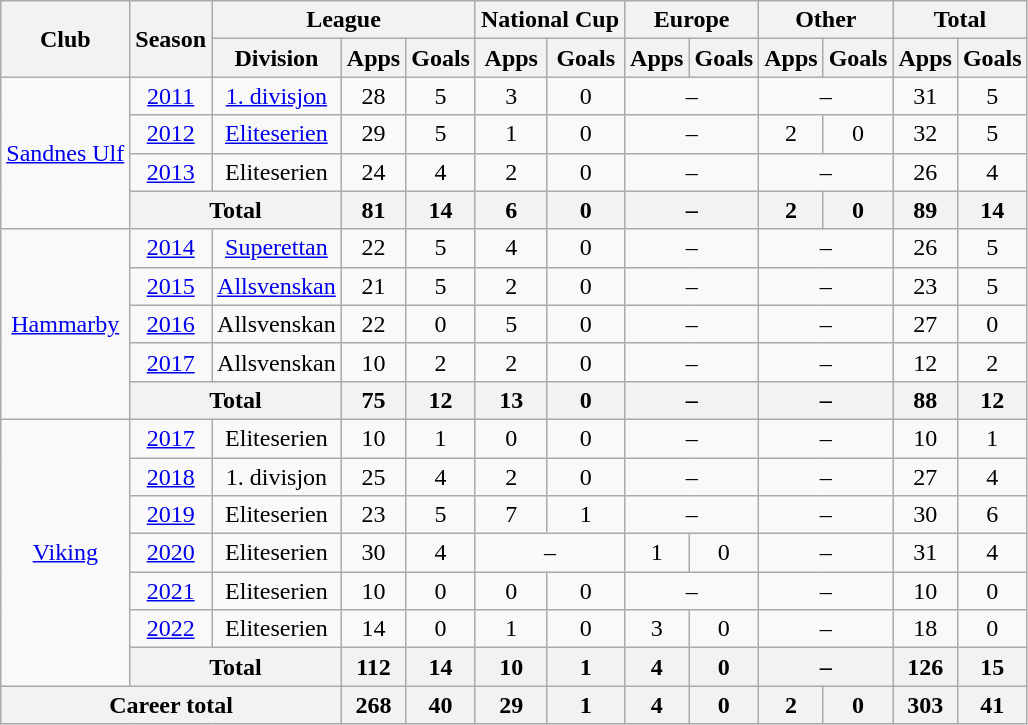<table class="wikitable" style="text-align: center;">
<tr>
<th rowspan="2">Club</th>
<th rowspan="2">Season</th>
<th colspan="3">League</th>
<th colspan="2">National Cup</th>
<th colspan="2">Europe</th>
<th colspan="2">Other</th>
<th colspan="2">Total</th>
</tr>
<tr>
<th>Division</th>
<th>Apps</th>
<th>Goals</th>
<th>Apps</th>
<th>Goals</th>
<th>Apps</th>
<th>Goals</th>
<th>Apps</th>
<th>Goals</th>
<th>Apps</th>
<th>Goals</th>
</tr>
<tr>
<td rowspan="4"><a href='#'>Sandnes Ulf</a></td>
<td><a href='#'>2011</a></td>
<td><a href='#'>1. divisjon</a></td>
<td>28</td>
<td>5</td>
<td>3</td>
<td>0</td>
<td colspan="2">–</td>
<td colspan="2">–</td>
<td>31</td>
<td>5</td>
</tr>
<tr>
<td><a href='#'>2012</a></td>
<td><a href='#'>Eliteserien</a></td>
<td>29</td>
<td>5</td>
<td>1</td>
<td>0</td>
<td colspan="2">–</td>
<td>2</td>
<td>0</td>
<td>32</td>
<td>5</td>
</tr>
<tr>
<td><a href='#'>2013</a></td>
<td>Eliteserien</td>
<td>24</td>
<td>4</td>
<td>2</td>
<td>0</td>
<td colspan="2">–</td>
<td colspan="2">–</td>
<td>26</td>
<td>4</td>
</tr>
<tr>
<th colspan="2">Total</th>
<th>81</th>
<th>14</th>
<th>6</th>
<th>0</th>
<th colspan="2">–</th>
<th>2</th>
<th>0</th>
<th>89</th>
<th>14</th>
</tr>
<tr>
<td rowspan="5"><a href='#'>Hammarby</a></td>
<td><a href='#'>2014</a></td>
<td><a href='#'>Superettan</a></td>
<td>22</td>
<td>5</td>
<td>4</td>
<td>0</td>
<td colspan="2">–</td>
<td colspan="2">–</td>
<td>26</td>
<td>5</td>
</tr>
<tr>
<td><a href='#'>2015</a></td>
<td><a href='#'>Allsvenskan</a></td>
<td>21</td>
<td>5</td>
<td>2</td>
<td>0</td>
<td colspan="2">–</td>
<td colspan="2">–</td>
<td>23</td>
<td>5</td>
</tr>
<tr>
<td><a href='#'>2016</a></td>
<td>Allsvenskan</td>
<td>22</td>
<td>0</td>
<td>5</td>
<td>0</td>
<td colspan="2">–</td>
<td colspan="2">–</td>
<td>27</td>
<td>0</td>
</tr>
<tr>
<td><a href='#'>2017</a></td>
<td>Allsvenskan</td>
<td>10</td>
<td>2</td>
<td>2</td>
<td>0</td>
<td colspan="2">–</td>
<td colspan="2">–</td>
<td>12</td>
<td>2</td>
</tr>
<tr>
<th colspan="2">Total</th>
<th>75</th>
<th>12</th>
<th>13</th>
<th>0</th>
<th colspan="2">–</th>
<th colspan="2">–</th>
<th>88</th>
<th>12</th>
</tr>
<tr>
<td rowspan="7"><a href='#'>Viking</a></td>
<td><a href='#'>2017</a></td>
<td>Eliteserien</td>
<td>10</td>
<td>1</td>
<td>0</td>
<td>0</td>
<td colspan="2">–</td>
<td colspan="2">–</td>
<td>10</td>
<td>1</td>
</tr>
<tr>
<td><a href='#'>2018</a></td>
<td>1. divisjon</td>
<td>25</td>
<td>4</td>
<td>2</td>
<td>0</td>
<td colspan="2">–</td>
<td colspan="2">–</td>
<td>27</td>
<td>4</td>
</tr>
<tr>
<td><a href='#'>2019</a></td>
<td>Eliteserien</td>
<td>23</td>
<td>5</td>
<td>7</td>
<td>1</td>
<td colspan="2">–</td>
<td colspan="2">–</td>
<td>30</td>
<td>6</td>
</tr>
<tr>
<td><a href='#'>2020</a></td>
<td>Eliteserien</td>
<td>30</td>
<td>4</td>
<td colspan="2">–</td>
<td>1</td>
<td>0</td>
<td colspan="2">–</td>
<td>31</td>
<td>4</td>
</tr>
<tr>
<td><a href='#'>2021</a></td>
<td>Eliteserien</td>
<td>10</td>
<td>0</td>
<td>0</td>
<td>0</td>
<td colspan="2">–</td>
<td colspan="2">–</td>
<td>10</td>
<td>0</td>
</tr>
<tr>
<td><a href='#'>2022</a></td>
<td>Eliteserien</td>
<td>14</td>
<td>0</td>
<td>1</td>
<td>0</td>
<td>3</td>
<td>0</td>
<td colspan="2">–</td>
<td>18</td>
<td>0</td>
</tr>
<tr>
<th colspan="2">Total</th>
<th>112</th>
<th>14</th>
<th>10</th>
<th>1</th>
<th>4</th>
<th>0</th>
<th colspan="2">–</th>
<th>126</th>
<th>15</th>
</tr>
<tr>
<th colspan="3">Career total</th>
<th>268</th>
<th>40</th>
<th>29</th>
<th>1</th>
<th>4</th>
<th>0</th>
<th>2</th>
<th>0</th>
<th>303</th>
<th>41</th>
</tr>
</table>
